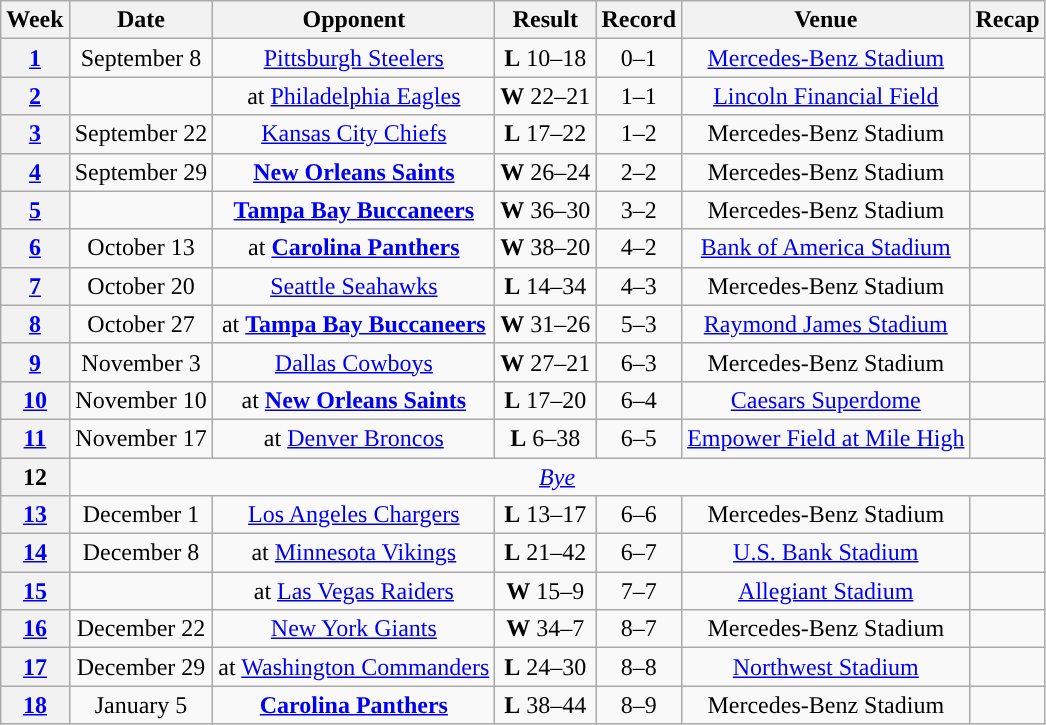<table class="wikitable" style="text-align:center">
<tr>
<th>Week</th>
<th>Date</th>
<th>Opponent</th>
<th>Result</th>
<th>Record</th>
<th>Venue</th>
<th>Recap</th>
</tr>
<tr>
<th><a href='#'>1</a></th>
<td>September 8</td>
<td><a href='#'>Pittsburgh Steelers</a></td>
<td><strong>L</strong> 10–18</td>
<td>0–1</td>
<td><a href='#'>Mercedes-Benz Stadium</a></td>
<td></td>
</tr>
<tr>
<th><a href='#'>2</a></th>
<td></td>
<td>at <a href='#'>Philadelphia Eagles</a></td>
<td><strong>W</strong> 22–21</td>
<td>1–1</td>
<td><a href='#'>Lincoln Financial Field</a></td>
<td></td>
</tr>
<tr>
<th><a href='#'>3</a></th>
<td>September 22</td>
<td><a href='#'>Kansas City Chiefs</a></td>
<td><strong>L</strong> 17–22</td>
<td>1–2</td>
<td>Mercedes-Benz Stadium</td>
<td></td>
</tr>
<tr>
<th><a href='#'>4</a></th>
<td>September 29</td>
<td><strong><a href='#'>New Orleans Saints</a></strong></td>
<td><strong>W</strong> 26–24</td>
<td>2–2</td>
<td>Mercedes-Benz Stadium</td>
<td></td>
</tr>
<tr>
<th><a href='#'>5</a></th>
<td></td>
<td><strong><a href='#'>Tampa Bay Buccaneers</a></strong></td>
<td><strong>W</strong> 36–30 </td>
<td>3–2</td>
<td>Mercedes-Benz Stadium</td>
<td></td>
</tr>
<tr>
<th><a href='#'>6</a></th>
<td>October 13</td>
<td>at <strong><a href='#'>Carolina Panthers</a></strong></td>
<td><strong>W</strong> 38–20</td>
<td>4–2</td>
<td><a href='#'>Bank of America Stadium</a></td>
<td></td>
</tr>
<tr>
<th><a href='#'>7</a></th>
<td>October 20</td>
<td><a href='#'>Seattle Seahawks</a></td>
<td><strong>L</strong> 14–34</td>
<td>4–3</td>
<td>Mercedes-Benz Stadium</td>
<td></td>
</tr>
<tr>
<th><a href='#'>8</a></th>
<td>October 27</td>
<td>at <strong><a href='#'>Tampa Bay Buccaneers</a></strong></td>
<td><strong>W</strong> 31–26</td>
<td>5–3</td>
<td><a href='#'>Raymond James Stadium</a></td>
<td></td>
</tr>
<tr>
<th><a href='#'>9</a></th>
<td>November 3</td>
<td><a href='#'>Dallas Cowboys</a></td>
<td><strong>W</strong> 27–21</td>
<td>6–3</td>
<td>Mercedes-Benz Stadium</td>
<td></td>
</tr>
<tr>
<th><a href='#'>10</a></th>
<td>November 10</td>
<td>at <strong><a href='#'>New Orleans Saints</a></strong></td>
<td><strong>L</strong> 17–20</td>
<td>6–4</td>
<td><a href='#'>Caesars Superdome</a></td>
<td></td>
</tr>
<tr>
<th><a href='#'>11</a></th>
<td>November 17</td>
<td>at <a href='#'>Denver Broncos</a></td>
<td><strong>L</strong> 6–38</td>
<td>6–5</td>
<td><a href='#'>Empower Field at Mile High</a></td>
<td></td>
</tr>
<tr>
<th>12</th>
<td colspan=8><em><a href='#'>Bye</a></em></td>
</tr>
<tr>
<th><a href='#'>13</a></th>
<td>December 1</td>
<td><a href='#'>Los Angeles Chargers</a></td>
<td><strong>L</strong> 13–17</td>
<td>6–6</td>
<td>Mercedes-Benz Stadium</td>
<td></td>
</tr>
<tr>
<th><a href='#'>14</a></th>
<td>December 8</td>
<td>at <a href='#'>Minnesota Vikings</a></td>
<td><strong>L</strong> 21–42</td>
<td>6–7</td>
<td><a href='#'>U.S. Bank Stadium</a></td>
<td></td>
</tr>
<tr>
<th><a href='#'>15</a></th>
<td></td>
<td>at <a href='#'>Las Vegas Raiders</a></td>
<td><strong>W</strong> 15–9</td>
<td>7–7</td>
<td><a href='#'>Allegiant Stadium</a></td>
<td></td>
</tr>
<tr>
<th><a href='#'>16</a></th>
<td>December 22</td>
<td><a href='#'>New York Giants</a></td>
<td><strong>W</strong> 34–7</td>
<td>8–7</td>
<td>Mercedes-Benz Stadium</td>
<td></td>
</tr>
<tr>
<th><a href='#'>17</a></th>
<td>December 29</td>
<td>at <a href='#'>Washington Commanders</a></td>
<td><strong>L</strong> 24–30 </td>
<td>8–8</td>
<td><a href='#'>Northwest Stadium</a></td>
<td></td>
</tr>
<tr>
<th><a href='#'>18</a></th>
<td>January 5</td>
<td><strong><a href='#'>Carolina Panthers</a></strong></td>
<td><strong>L</strong> 38–44 </td>
<td>8–9</td>
<td>Mercedes-Benz Stadium</td>
<td></td>
</tr>
</table>
